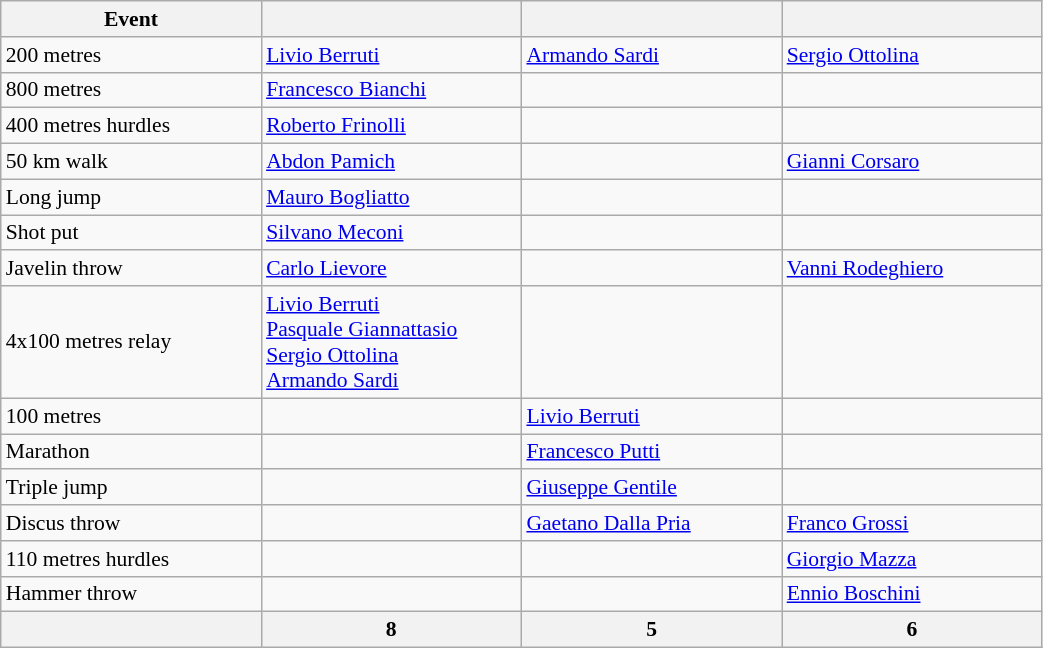<table class="wikitable" width=55% style="font-size:90%; text-align:left;">
<tr>
<th width=25%>Event</th>
<th width=25%></th>
<th width=25%></th>
<th width=25%></th>
</tr>
<tr>
<td>200 metres</td>
<td><a href='#'>Livio Berruti</a></td>
<td><a href='#'>Armando Sardi</a></td>
<td><a href='#'>Sergio Ottolina</a></td>
</tr>
<tr>
<td>800 metres</td>
<td><a href='#'>Francesco Bianchi</a></td>
<td></td>
<td></td>
</tr>
<tr>
<td>400 metres hurdles</td>
<td><a href='#'>Roberto Frinolli</a></td>
<td></td>
<td></td>
</tr>
<tr>
<td>50 km walk</td>
<td><a href='#'>Abdon Pamich</a></td>
<td></td>
<td><a href='#'>Gianni Corsaro</a></td>
</tr>
<tr>
<td>Long jump</td>
<td><a href='#'>Mauro Bogliatto</a></td>
<td></td>
<td></td>
</tr>
<tr>
<td>Shot put</td>
<td><a href='#'>Silvano Meconi</a></td>
<td></td>
<td></td>
</tr>
<tr>
<td>Javelin throw</td>
<td><a href='#'>Carlo Lievore</a></td>
<td></td>
<td><a href='#'>Vanni Rodeghiero</a></td>
</tr>
<tr>
<td>4x100 metres relay</td>
<td><a href='#'>Livio Berruti</a><br><a href='#'>Pasquale Giannattasio</a><br><a href='#'>Sergio Ottolina</a><br><a href='#'>Armando Sardi</a></td>
<td></td>
<td></td>
</tr>
<tr>
<td>100 metres</td>
<td></td>
<td><a href='#'>Livio Berruti</a></td>
<td></td>
</tr>
<tr>
<td>Marathon</td>
<td></td>
<td><a href='#'>Francesco Putti</a></td>
<td></td>
</tr>
<tr>
<td>Triple jump</td>
<td></td>
<td><a href='#'>Giuseppe Gentile</a></td>
<td></td>
</tr>
<tr>
<td>Discus throw</td>
<td></td>
<td><a href='#'>Gaetano Dalla Pria</a></td>
<td><a href='#'>Franco Grossi</a></td>
</tr>
<tr>
<td>110 metres hurdles</td>
<td></td>
<td></td>
<td><a href='#'>Giorgio Mazza</a></td>
</tr>
<tr>
<td>Hammer throw</td>
<td></td>
<td></td>
<td><a href='#'>Ennio Boschini</a></td>
</tr>
<tr>
<th></th>
<th>8</th>
<th>5</th>
<th>6</th>
</tr>
</table>
